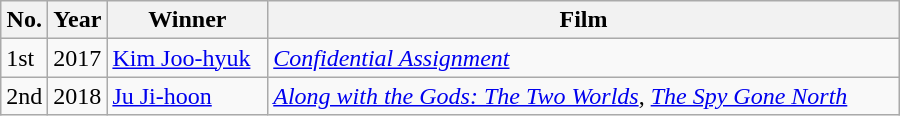<table class="wikitable" style="width:600px">
<tr>
<th width=10>No.</th>
<th width=10>Year</th>
<th>Winner</th>
<th>Film</th>
</tr>
<tr>
<td>1st</td>
<td>2017</td>
<td><a href='#'>Kim Joo-hyuk</a></td>
<td><em><a href='#'>Confidential Assignment</a></em></td>
</tr>
<tr>
<td>2nd</td>
<td>2018</td>
<td><a href='#'>Ju Ji-hoon</a></td>
<td><em><a href='#'>Along with the Gods: The Two Worlds</a></em>, <em><a href='#'>The Spy Gone North</a></em></td>
</tr>
</table>
